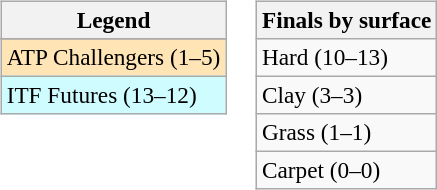<table>
<tr valign=top>
<td><br><table class=wikitable style=font-size:97%>
<tr>
<th>Legend</th>
</tr>
<tr bgcolor=e5d1cb>
</tr>
<tr bgcolor=moccasin>
<td>ATP Challengers (1–5)</td>
</tr>
<tr bgcolor=cffcff>
<td>ITF Futures (13–12)</td>
</tr>
</table>
</td>
<td><br><table class=wikitable style=font-size:97%>
<tr>
<th>Finals by surface</th>
</tr>
<tr>
<td>Hard (10–13)</td>
</tr>
<tr>
<td>Clay (3–3)</td>
</tr>
<tr>
<td>Grass (1–1)</td>
</tr>
<tr>
<td>Carpet (0–0)</td>
</tr>
</table>
</td>
</tr>
</table>
